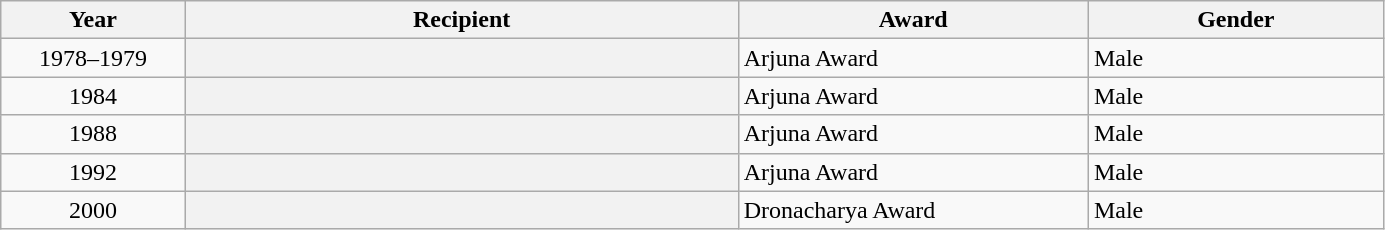<table class="wikitable plainrowheaders sortable" style="width:73%">
<tr>
<th scope="col" style="width:10%">Year</th>
<th scope="col" style="width:30%">Recipient</th>
<th scope="col" style="width:19%">Award</th>
<th scope="col" style="width:16%">Gender</th>
</tr>
<tr>
<td style="text-align:center;">1978–1979</td>
<th scope="row"></th>
<td>Arjuna Award</td>
<td>Male</td>
</tr>
<tr>
<td style="text-align:center;">1984</td>
<th scope="row"></th>
<td>Arjuna Award</td>
<td>Male</td>
</tr>
<tr>
<td style="text-align:center;">1988</td>
<th scope="row"></th>
<td>Arjuna Award</td>
<td>Male</td>
</tr>
<tr>
<td style="text-align:center;">1992</td>
<th scope="row"></th>
<td>Arjuna Award</td>
<td>Male</td>
</tr>
<tr>
<td style="text-align:center;">2000</td>
<th scope="row"></th>
<td>Dronacharya Award</td>
<td>Male</td>
</tr>
</table>
